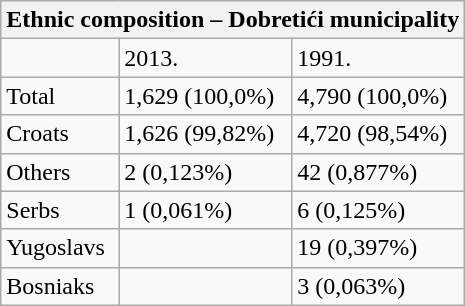<table class="wikitable">
<tr>
<th colspan="8">Ethnic composition – Dobretići municipality</th>
</tr>
<tr>
<td></td>
<td>2013.</td>
<td>1991.</td>
</tr>
<tr>
<td>Total</td>
<td>1,629 (100,0%)</td>
<td>4,790 (100,0%)</td>
</tr>
<tr>
<td>Croats</td>
<td>1,626 (99,82%)</td>
<td>4,720 (98,54%)</td>
</tr>
<tr>
<td>Others</td>
<td>2 (0,123%)</td>
<td>42 (0,877%)</td>
</tr>
<tr>
<td>Serbs</td>
<td>1 (0,061%)</td>
<td>6 (0,125%)</td>
</tr>
<tr>
<td>Yugoslavs</td>
<td></td>
<td>19 (0,397%)</td>
</tr>
<tr>
<td>Bosniaks</td>
<td></td>
<td>3 (0,063%)</td>
</tr>
</table>
